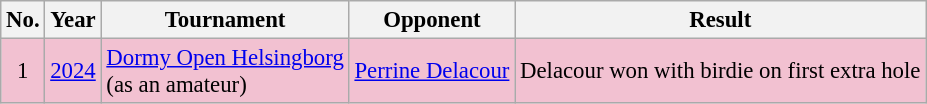<table class="wikitable" style="font-size:95%;">
<tr>
<th>No.</th>
<th>Year</th>
<th>Tournament</th>
<th>Opponent</th>
<th>Result</th>
</tr>
<tr style="background:#F2C1D1;">
<td align=center>1</td>
<td><a href='#'>2024</a></td>
<td><a href='#'>Dormy Open Helsingborg</a><br>(as an amateur)</td>
<td> <a href='#'>Perrine Delacour</a></td>
<td>Delacour won with birdie on first extra hole</td>
</tr>
</table>
